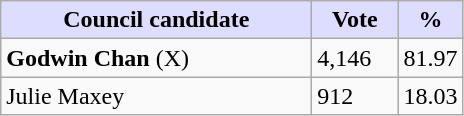<table class="wikitable">
<tr>
<th style="background:#ddf; width:200px;">Council candidate</th>
<th style="background:#ddf; width:50px;">Vote</th>
<th style="background:#ddf; width:30px;">%</th>
</tr>
<tr>
<td><strong>Godwin Chan</strong> (X)</td>
<td>4,146</td>
<td>81.97</td>
</tr>
<tr>
<td>Julie Maxey</td>
<td>912</td>
<td>18.03</td>
</tr>
</table>
